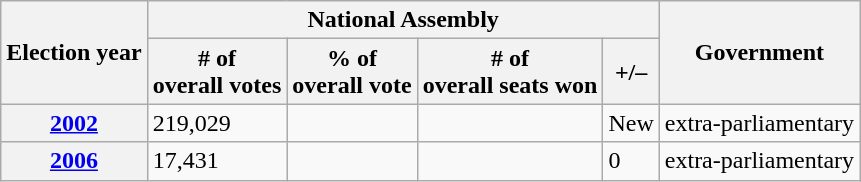<table class=wikitable>
<tr>
<th rowspan=2>Election year</th>
<th colspan=4>National Assembly</th>
<th rowspan=2>Government</th>
</tr>
<tr>
<th># of<br>overall votes</th>
<th>% of<br>overall vote</th>
<th># of<br>overall seats won</th>
<th>+/–</th>
</tr>
<tr>
<th><a href='#'>2002</a></th>
<td>219,029</td>
<td></td>
<td></td>
<td>New</td>
<td>extra-parliamentary</td>
</tr>
<tr>
<th><a href='#'>2006</a></th>
<td>17,431</td>
<td></td>
<td></td>
<td> 0</td>
<td>extra-parliamentary</td>
</tr>
</table>
